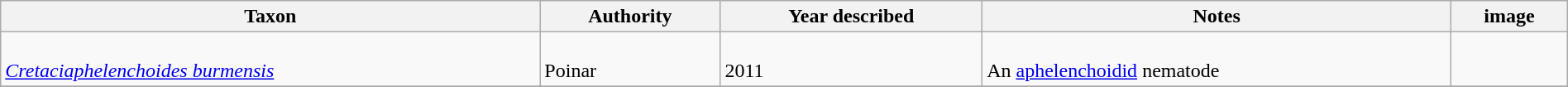<table class="wikitable sortable" align="center" width="100%">
<tr>
<th>Taxon</th>
<th>Authority</th>
<th>Year described</th>
<th>Notes</th>
<th>image</th>
</tr>
<tr>
<td><br><em><a href='#'>Cretaciaphelenchoides burmensis</a></em></td>
<td><br>Poinar</td>
<td><br>2011</td>
<td><br>An <a href='#'>aphelenchoidid</a> nematode</td>
<td></td>
</tr>
<tr>
</tr>
</table>
